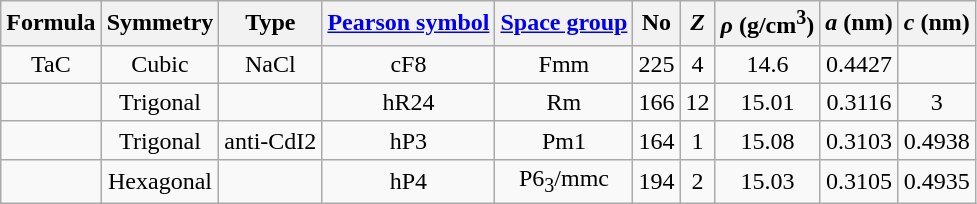<table class="wikitable" style="text-align:center">
<tr>
<th>Formula</th>
<th>Symmetry</th>
<th>Type</th>
<th><a href='#'>Pearson symbol</a></th>
<th><a href='#'>Space group</a></th>
<th>No</th>
<th><em>Z</em></th>
<th><em>ρ</em> (g/cm<sup>3</sup>)</th>
<th><em>a</em> (nm)</th>
<th><em>c</em> (nm)</th>
</tr>
<tr>
<td>TaC</td>
<td>Cubic</td>
<td>NaCl</td>
<td>cF8</td>
<td>Fmm</td>
<td>225</td>
<td>4</td>
<td>14.6</td>
<td>0.4427</td>
<td></td>
</tr>
<tr>
<td></td>
<td>Trigonal</td>
<td></td>
<td>hR24</td>
<td>Rm</td>
<td>166</td>
<td>12</td>
<td>15.01</td>
<td>0.3116</td>
<td>3</td>
</tr>
<tr>
<td></td>
<td>Trigonal</td>
<td>anti-CdI2</td>
<td>hP3</td>
<td>Pm1</td>
<td>164</td>
<td>1</td>
<td>15.08</td>
<td>0.3103</td>
<td>0.4938</td>
</tr>
<tr>
<td></td>
<td>Hexagonal</td>
<td></td>
<td>hP4</td>
<td>P6<sub>3</sub>/mmc</td>
<td>194</td>
<td>2</td>
<td>15.03</td>
<td>0.3105</td>
<td>0.4935</td>
</tr>
</table>
